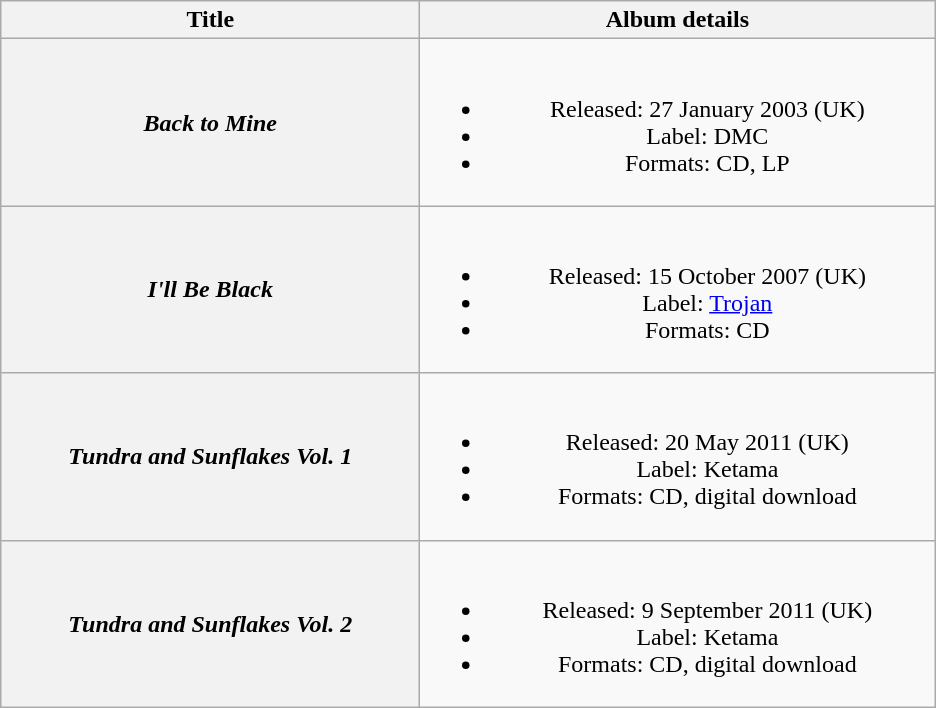<table class="wikitable plainrowheaders" style="text-align:center;" border="1">
<tr>
<th scope="col" style="width:17em;">Title</th>
<th scope="col" style="width:21em;">Album details</th>
</tr>
<tr>
<th scope="row"><em>Back to Mine</em></th>
<td><br><ul><li>Released: 27 January 2003 <span>(UK)</span></li><li>Label: DMC</li><li>Formats: CD, LP</li></ul></td>
</tr>
<tr>
<th scope="row"><em>I'll Be Black</em></th>
<td><br><ul><li>Released: 15 October 2007 <span>(UK)</span></li><li>Label: <a href='#'>Trojan</a></li><li>Formats: CD</li></ul></td>
</tr>
<tr>
<th scope="row"><em>Tundra and Sunflakes Vol. 1</em></th>
<td><br><ul><li>Released: 20 May 2011 <span>(UK)</span></li><li>Label: Ketama</li><li>Formats: CD, digital download</li></ul></td>
</tr>
<tr>
<th scope="row"><em>Tundra and Sunflakes Vol. 2</em></th>
<td><br><ul><li>Released: 9 September 2011 <span>(UK)</span></li><li>Label: Ketama</li><li>Formats: CD, digital download</li></ul></td>
</tr>
</table>
